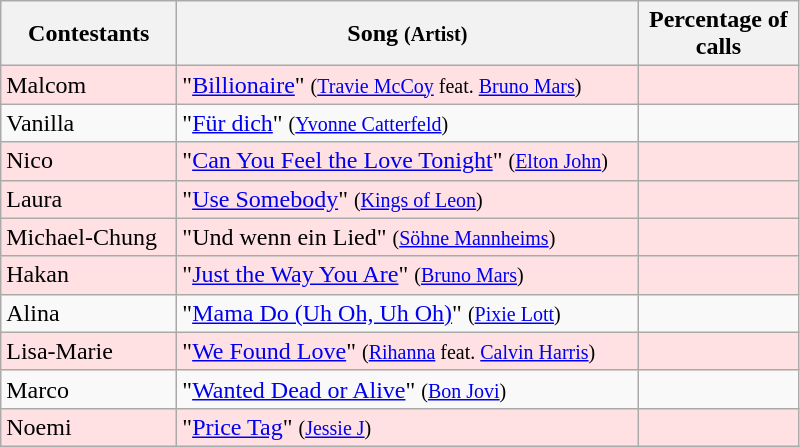<table class="wikitable">
<tr ">
<th style="width:110px;">Contestants</th>
<th style="width:300px;">Song <small>(Artist)</small></th>
<th style="width:100px;">Percentage of calls</th>
</tr>
<tr bgcolor="#FFE1E4">
<td align="left">Malcom</td>
<td align="left">"<a href='#'>Billionaire</a>" <small>(<a href='#'>Travie McCoy</a> feat. <a href='#'>Bruno Mars</a>)</small></td>
<td style="text-align:center;"></td>
</tr>
<tr>
<td align="left">Vanilla</td>
<td align="left">"<a href='#'>Für dich</a>" <small>(<a href='#'>Yvonne Catterfeld</a>)</small></td>
<td style="text-align:center;"></td>
</tr>
<tr bgcolor="#FFE1E4">
<td align="left">Nico</td>
<td align="left">"<a href='#'>Can You Feel the Love Tonight</a>" <small>(<a href='#'>Elton John</a>)</small></td>
<td style="text-align:center;"></td>
</tr>
<tr bgcolor="#FFE1E4">
<td align="left">Laura</td>
<td align="left">"<a href='#'>Use Somebody</a>" <small>(<a href='#'>Kings of Leon</a>)</small></td>
<td style="text-align:center;"></td>
</tr>
<tr bgcolor="#FFE1E4">
<td align="left">Michael-Chung</td>
<td align="left">"Und wenn ein Lied" <small>(<a href='#'>Söhne Mannheims</a>)</small></td>
<td style="text-align:center;"></td>
</tr>
<tr bgcolor="#FFE1E4">
<td align="left">Hakan</td>
<td align="left">"<a href='#'>Just the Way You Are</a>" <small>(<a href='#'>Bruno Mars</a>)</small></td>
<td style="text-align:center;"></td>
</tr>
<tr>
<td align="left">Alina</td>
<td align="left">"<a href='#'>Mama Do (Uh Oh, Uh Oh)</a>" <small>(<a href='#'>Pixie Lott</a>)</small></td>
<td style="text-align:center;"></td>
</tr>
<tr bgcolor="#FFE1E4">
<td align="left">Lisa-Marie</td>
<td align="left">"<a href='#'>We Found Love</a>" <small>(<a href='#'>Rihanna</a> feat. <a href='#'>Calvin Harris</a>)</small></td>
<td style="text-align:center;"></td>
</tr>
<tr>
<td align="left">Marco</td>
<td align="left">"<a href='#'>Wanted Dead or Alive</a>" <small>(<a href='#'>Bon Jovi</a>)</small></td>
<td style="text-align:center;"></td>
</tr>
<tr bgcolor="#FFE1E4">
<td align="left">Noemi</td>
<td align="left">"<a href='#'>Price Tag</a>" <small>(<a href='#'>Jessie J</a>)</small></td>
<td style="text-align:center;"></td>
</tr>
</table>
